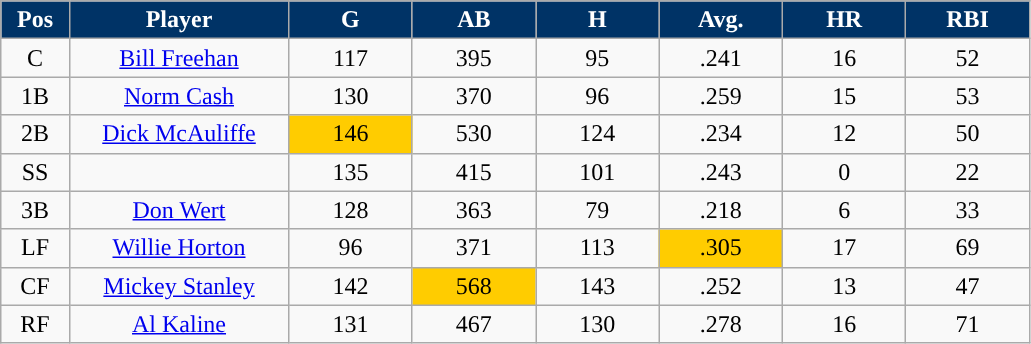<table class="wikitable sortable">
<tr>
<th style="background:#003366;color:white;" width="5%">Pos</th>
<th style="background:#003366;color:white;" width="16%">Player</th>
<th style="background:#003366;color:white;" width="9%">G</th>
<th style="background:#003366;color:white;" width="9%">AB</th>
<th style="background:#003366;color:white;" width="9%">H</th>
<th style="background:#003366;color:white;" width="9%">Avg.</th>
<th style="background:#003366;color:white;" width="9%">HR</th>
<th style="background:#003366;color:white;" width="9%">RBI</th>
</tr>
<tr align="center">
<td>C</td>
<td><a href='#'>Bill Freehan</a></td>
<td>117</td>
<td>395</td>
<td>95</td>
<td>.241</td>
<td>16</td>
<td>52</td>
</tr>
<tr align="center">
<td>1B</td>
<td><a href='#'>Norm Cash</a></td>
<td>130</td>
<td>370</td>
<td>96</td>
<td>.259</td>
<td>15</td>
<td>53</td>
</tr>
<tr align="center">
<td>2B</td>
<td><a href='#'>Dick McAuliffe</a></td>
<td style="background:#fc0;">146</td>
<td>530</td>
<td>124</td>
<td>.234</td>
<td>12</td>
<td>50</td>
</tr>
<tr align="center">
<td>SS</td>
<td></td>
<td>135</td>
<td>415</td>
<td>101</td>
<td>.243</td>
<td>0</td>
<td>22</td>
</tr>
<tr align="center">
<td>3B</td>
<td><a href='#'>Don Wert</a></td>
<td>128</td>
<td>363</td>
<td>79</td>
<td>.218</td>
<td>6</td>
<td>33</td>
</tr>
<tr align="center">
<td>LF</td>
<td><a href='#'>Willie Horton</a></td>
<td>96</td>
<td>371</td>
<td>113</td>
<td style="background:#fc0;">.305</td>
<td>17</td>
<td>69</td>
</tr>
<tr align="center">
<td>CF</td>
<td><a href='#'>Mickey Stanley</a></td>
<td>142</td>
<td style="background:#fc0;">568</td>
<td>143</td>
<td>.252</td>
<td>13</td>
<td>47</td>
</tr>
<tr align="center">
<td>RF</td>
<td><a href='#'>Al Kaline</a></td>
<td>131</td>
<td>467</td>
<td>130</td>
<td>.278</td>
<td>16</td>
<td>71</td>
</tr>
</table>
